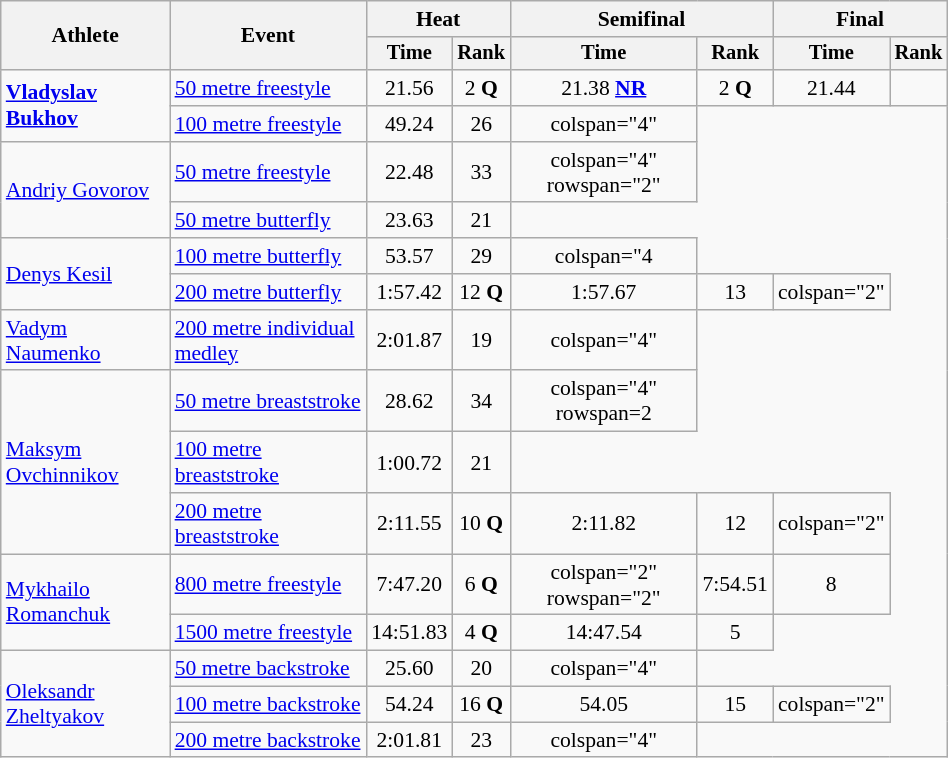<table class="wikitable" style="text-align:center; font-size:90%; width:50%;">
<tr>
<th rowspan="2">Athlete</th>
<th rowspan="2">Event</th>
<th colspan="2">Heat</th>
<th colspan="2">Semifinal</th>
<th colspan="2">Final</th>
</tr>
<tr style="font-size:95%">
<th>Time</th>
<th>Rank</th>
<th>Time</th>
<th>Rank</th>
<th>Time</th>
<th>Rank</th>
</tr>
<tr align=center>
<td align=left rowspan=2><strong><a href='#'>Vladyslav Bukhov</a></strong></td>
<td align=left><a href='#'>50 metre freestyle</a></td>
<td>21.56</td>
<td>2 <strong>Q</strong></td>
<td>21.38 <strong><a href='#'>NR</a></strong></td>
<td>2 <strong>Q</strong></td>
<td>21.44</td>
<td></td>
</tr>
<tr align=center>
<td align=left><a href='#'>100 metre freestyle</a></td>
<td>49.24</td>
<td>26</td>
<td>colspan="4" </td>
</tr>
<tr align=center>
<td align=left rowspan="2"><a href='#'>Andriy Govorov</a></td>
<td align=left><a href='#'>50 metre freestyle</a></td>
<td>22.48</td>
<td>33</td>
<td>colspan="4" rowspan="2"</td>
</tr>
<tr align=center>
<td align=left><a href='#'>50 metre butterfly</a></td>
<td>23.63</td>
<td>21</td>
</tr>
<tr align=center>
<td align=left rowspan="2"><a href='#'>Denys Kesil</a></td>
<td align=left><a href='#'>100 metre butterfly</a></td>
<td>53.57</td>
<td>29</td>
<td>colspan="4 </td>
</tr>
<tr align=center>
<td align=left><a href='#'>200 metre butterfly</a></td>
<td>1:57.42</td>
<td>12 <strong>Q</strong></td>
<td>1:57.67</td>
<td>13</td>
<td>colspan="2" </td>
</tr>
<tr align=center>
<td align=left><a href='#'>Vadym Naumenko</a></td>
<td align=left><a href='#'>200 metre individual medley</a></td>
<td>2:01.87</td>
<td>19</td>
<td>colspan="4" </td>
</tr>
<tr align=center>
<td align=left rowspan=3><a href='#'>Maksym Ovchinnikov</a></td>
<td align=left><a href='#'>50 metre breaststroke</a></td>
<td>28.62</td>
<td>34</td>
<td>colspan="4"  rowspan=2 </td>
</tr>
<tr align=center>
<td align=left><a href='#'>100 metre breaststroke</a></td>
<td>1:00.72</td>
<td>21</td>
</tr>
<tr align=center>
<td align=left><a href='#'>200 metre breaststroke</a></td>
<td>2:11.55</td>
<td>10 <strong>Q</strong></td>
<td>2:11.82</td>
<td>12</td>
<td>colspan="2"  </td>
</tr>
<tr align=center>
<td align=left rowspan="2"><a href='#'>Mykhailo Romanchuk</a></td>
<td align=left><a href='#'>800 metre freestyle</a></td>
<td>7:47.20</td>
<td>6 <strong>Q</strong></td>
<td>colspan="2" rowspan="2" </td>
<td>7:54.51</td>
<td>8</td>
</tr>
<tr align=center>
<td align=left><a href='#'>1500 metre freestyle</a></td>
<td>14:51.83</td>
<td>4 <strong>Q</strong></td>
<td>14:47.54</td>
<td>5</td>
</tr>
<tr align=center>
<td align=left rowspan=3><a href='#'>Oleksandr Zheltyakov</a></td>
<td align=left><a href='#'>50 metre backstroke</a></td>
<td>25.60</td>
<td>20</td>
<td>colspan="4"   </td>
</tr>
<tr align=center>
<td align=left><a href='#'>100 metre backstroke</a></td>
<td>54.24</td>
<td>16 <strong>Q</strong></td>
<td>54.05</td>
<td>15</td>
<td>colspan="2"   </td>
</tr>
<tr align=center>
<td align=left><a href='#'>200 metre backstroke</a></td>
<td>2:01.81</td>
<td>23</td>
<td>colspan="4"   </td>
</tr>
</table>
